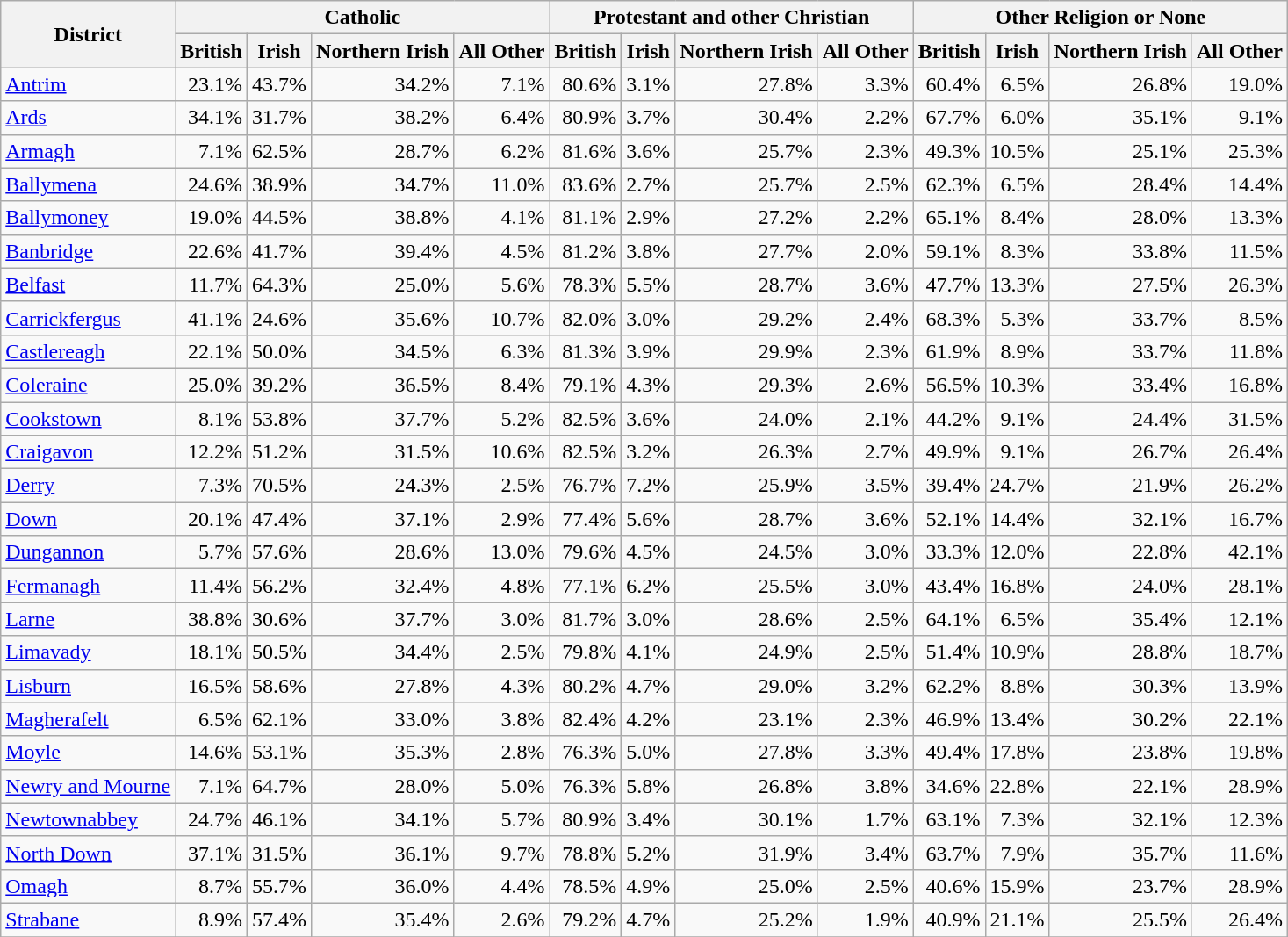<table class="wikitable sortable" style="text-align:right">
<tr>
<th rowspan="2">District</th>
<th colspan="4">Catholic</th>
<th colspan="4">Protestant and other Christian</th>
<th colspan="4">Other Religion or None</th>
</tr>
<tr>
<th>British</th>
<th>Irish</th>
<th>Northern Irish</th>
<th>All Other</th>
<th>British</th>
<th>Irish</th>
<th>Northern Irish</th>
<th>All Other</th>
<th>British</th>
<th>Irish</th>
<th>Northern Irish</th>
<th>All Other</th>
</tr>
<tr>
<td style="text-align:left"><a href='#'>Antrim</a></td>
<td>23.1%</td>
<td>43.7%</td>
<td>34.2%</td>
<td>7.1%</td>
<td>80.6%</td>
<td>3.1%</td>
<td>27.8%</td>
<td>3.3%</td>
<td>60.4%</td>
<td>6.5%</td>
<td>26.8%</td>
<td>19.0%</td>
</tr>
<tr>
<td style="text-align:left"><a href='#'>Ards</a></td>
<td>34.1%</td>
<td>31.7%</td>
<td>38.2%</td>
<td>6.4%</td>
<td>80.9%</td>
<td>3.7%</td>
<td>30.4%</td>
<td>2.2%</td>
<td>67.7%</td>
<td>6.0%</td>
<td>35.1%</td>
<td>9.1%</td>
</tr>
<tr>
<td style="text-align:left"><a href='#'>Armagh</a></td>
<td>7.1%</td>
<td>62.5%</td>
<td>28.7%</td>
<td>6.2%</td>
<td>81.6%</td>
<td>3.6%</td>
<td>25.7%</td>
<td>2.3%</td>
<td>49.3%</td>
<td>10.5%</td>
<td>25.1%</td>
<td>25.3%</td>
</tr>
<tr>
<td style="text-align:left"><a href='#'>Ballymena</a></td>
<td>24.6%</td>
<td>38.9%</td>
<td>34.7%</td>
<td>11.0%</td>
<td>83.6%</td>
<td>2.7%</td>
<td>25.7%</td>
<td>2.5%</td>
<td>62.3%</td>
<td>6.5%</td>
<td>28.4%</td>
<td>14.4%</td>
</tr>
<tr>
<td style="text-align:left"><a href='#'>Ballymoney</a></td>
<td>19.0%</td>
<td>44.5%</td>
<td>38.8%</td>
<td>4.1%</td>
<td>81.1%</td>
<td>2.9%</td>
<td>27.2%</td>
<td>2.2%</td>
<td>65.1%</td>
<td>8.4%</td>
<td>28.0%</td>
<td>13.3%</td>
</tr>
<tr>
<td style="text-align:left"><a href='#'>Banbridge</a></td>
<td>22.6%</td>
<td>41.7%</td>
<td>39.4%</td>
<td>4.5%</td>
<td>81.2%</td>
<td>3.8%</td>
<td>27.7%</td>
<td>2.0%</td>
<td>59.1%</td>
<td>8.3%</td>
<td>33.8%</td>
<td>11.5%</td>
</tr>
<tr>
<td style="text-align:left"><a href='#'>Belfast</a></td>
<td>11.7%</td>
<td>64.3%</td>
<td>25.0%</td>
<td>5.6%</td>
<td>78.3%</td>
<td>5.5%</td>
<td>28.7%</td>
<td>3.6%</td>
<td>47.7%</td>
<td>13.3%</td>
<td>27.5%</td>
<td>26.3%</td>
</tr>
<tr>
<td style="text-align:left"><a href='#'>Carrickfergus</a></td>
<td>41.1%</td>
<td>24.6%</td>
<td>35.6%</td>
<td>10.7%</td>
<td>82.0%</td>
<td>3.0%</td>
<td>29.2%</td>
<td>2.4%</td>
<td>68.3%</td>
<td>5.3%</td>
<td>33.7%</td>
<td>8.5%</td>
</tr>
<tr>
<td style="text-align:left"><a href='#'>Castlereagh</a></td>
<td>22.1%</td>
<td>50.0%</td>
<td>34.5%</td>
<td>6.3%</td>
<td>81.3%</td>
<td>3.9%</td>
<td>29.9%</td>
<td>2.3%</td>
<td>61.9%</td>
<td>8.9%</td>
<td>33.7%</td>
<td>11.8%</td>
</tr>
<tr>
<td style="text-align:left"><a href='#'>Coleraine</a></td>
<td>25.0%</td>
<td>39.2%</td>
<td>36.5%</td>
<td>8.4%</td>
<td>79.1%</td>
<td>4.3%</td>
<td>29.3%</td>
<td>2.6%</td>
<td>56.5%</td>
<td>10.3%</td>
<td>33.4%</td>
<td>16.8%</td>
</tr>
<tr>
<td style="text-align:left"><a href='#'>Cookstown</a></td>
<td>8.1%</td>
<td>53.8%</td>
<td>37.7%</td>
<td>5.2%</td>
<td>82.5%</td>
<td>3.6%</td>
<td>24.0%</td>
<td>2.1%</td>
<td>44.2%</td>
<td>9.1%</td>
<td>24.4%</td>
<td>31.5%</td>
</tr>
<tr>
<td style="text-align:left"><a href='#'>Craigavon</a></td>
<td>12.2%</td>
<td>51.2%</td>
<td>31.5%</td>
<td>10.6%</td>
<td>82.5%</td>
<td>3.2%</td>
<td>26.3%</td>
<td>2.7%</td>
<td>49.9%</td>
<td>9.1%</td>
<td>26.7%</td>
<td>26.4%</td>
</tr>
<tr>
<td style="text-align:left"><a href='#'>Derry</a></td>
<td>7.3%</td>
<td>70.5%</td>
<td>24.3%</td>
<td>2.5%</td>
<td>76.7%</td>
<td>7.2%</td>
<td>25.9%</td>
<td>3.5%</td>
<td>39.4%</td>
<td>24.7%</td>
<td>21.9%</td>
<td>26.2%</td>
</tr>
<tr>
<td style="text-align:left"><a href='#'>Down</a></td>
<td>20.1%</td>
<td>47.4%</td>
<td>37.1%</td>
<td>2.9%</td>
<td>77.4%</td>
<td>5.6%</td>
<td>28.7%</td>
<td>3.6%</td>
<td>52.1%</td>
<td>14.4%</td>
<td>32.1%</td>
<td>16.7%</td>
</tr>
<tr>
<td style="text-align:left"><a href='#'>Dungannon</a></td>
<td>5.7%</td>
<td>57.6%</td>
<td>28.6%</td>
<td>13.0%</td>
<td>79.6%</td>
<td>4.5%</td>
<td>24.5%</td>
<td>3.0%</td>
<td>33.3%</td>
<td>12.0%</td>
<td>22.8%</td>
<td>42.1%</td>
</tr>
<tr>
<td style="text-align:left"><a href='#'>Fermanagh</a></td>
<td>11.4%</td>
<td>56.2%</td>
<td>32.4%</td>
<td>4.8%</td>
<td>77.1%</td>
<td>6.2%</td>
<td>25.5%</td>
<td>3.0%</td>
<td>43.4%</td>
<td>16.8%</td>
<td>24.0%</td>
<td>28.1%</td>
</tr>
<tr>
<td style="text-align:left"><a href='#'>Larne</a></td>
<td>38.8%</td>
<td>30.6%</td>
<td>37.7%</td>
<td>3.0%</td>
<td>81.7%</td>
<td>3.0%</td>
<td>28.6%</td>
<td>2.5%</td>
<td>64.1%</td>
<td>6.5%</td>
<td>35.4%</td>
<td>12.1%</td>
</tr>
<tr>
<td style="text-align:left"><a href='#'>Limavady</a></td>
<td>18.1%</td>
<td>50.5%</td>
<td>34.4%</td>
<td>2.5%</td>
<td>79.8%</td>
<td>4.1%</td>
<td>24.9%</td>
<td>2.5%</td>
<td>51.4%</td>
<td>10.9%</td>
<td>28.8%</td>
<td>18.7%</td>
</tr>
<tr>
<td style="text-align:left"><a href='#'>Lisburn</a></td>
<td>16.5%</td>
<td>58.6%</td>
<td>27.8%</td>
<td>4.3%</td>
<td>80.2%</td>
<td>4.7%</td>
<td>29.0%</td>
<td>3.2%</td>
<td>62.2%</td>
<td>8.8%</td>
<td>30.3%</td>
<td>13.9%</td>
</tr>
<tr>
<td style="text-align:left"><a href='#'>Magherafelt</a></td>
<td>6.5%</td>
<td>62.1%</td>
<td>33.0%</td>
<td>3.8%</td>
<td>82.4%</td>
<td>4.2%</td>
<td>23.1%</td>
<td>2.3%</td>
<td>46.9%</td>
<td>13.4%</td>
<td>30.2%</td>
<td>22.1%</td>
</tr>
<tr>
<td style="text-align:left"><a href='#'>Moyle</a></td>
<td>14.6%</td>
<td>53.1%</td>
<td>35.3%</td>
<td>2.8%</td>
<td>76.3%</td>
<td>5.0%</td>
<td>27.8%</td>
<td>3.3%</td>
<td>49.4%</td>
<td>17.8%</td>
<td>23.8%</td>
<td>19.8%</td>
</tr>
<tr>
<td style="text-align:left"><a href='#'>Newry and Mourne</a></td>
<td>7.1%</td>
<td>64.7%</td>
<td>28.0%</td>
<td>5.0%</td>
<td>76.3%</td>
<td>5.8%</td>
<td>26.8%</td>
<td>3.8%</td>
<td>34.6%</td>
<td>22.8%</td>
<td>22.1%</td>
<td>28.9%</td>
</tr>
<tr>
<td style="text-align:left"><a href='#'>Newtownabbey</a></td>
<td>24.7%</td>
<td>46.1%</td>
<td>34.1%</td>
<td>5.7%</td>
<td>80.9%</td>
<td>3.4%</td>
<td>30.1%</td>
<td>1.7%</td>
<td>63.1%</td>
<td>7.3%</td>
<td>32.1%</td>
<td>12.3%</td>
</tr>
<tr>
<td style="text-align:left"><a href='#'>North Down</a></td>
<td>37.1%</td>
<td>31.5%</td>
<td>36.1%</td>
<td>9.7%</td>
<td>78.8%</td>
<td>5.2%</td>
<td>31.9%</td>
<td>3.4%</td>
<td>63.7%</td>
<td>7.9%</td>
<td>35.7%</td>
<td>11.6%</td>
</tr>
<tr>
<td style="text-align:left"><a href='#'>Omagh</a></td>
<td>8.7%</td>
<td>55.7%</td>
<td>36.0%</td>
<td>4.4%</td>
<td>78.5%</td>
<td>4.9%</td>
<td>25.0%</td>
<td>2.5%</td>
<td>40.6%</td>
<td>15.9%</td>
<td>23.7%</td>
<td>28.9%</td>
</tr>
<tr>
<td style="text-align:left"><a href='#'>Strabane</a></td>
<td>8.9%</td>
<td>57.4%</td>
<td>35.4%</td>
<td>2.6%</td>
<td>79.2%</td>
<td>4.7%</td>
<td>25.2%</td>
<td>1.9%</td>
<td>40.9%</td>
<td>21.1%</td>
<td>25.5%</td>
<td>26.4%</td>
</tr>
<tr>
</tr>
</table>
